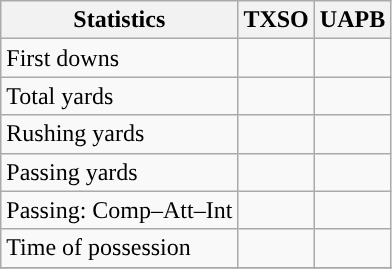<table class="wikitable" style="float: left;">
<tr>
<th>Statistics</th>
<th>TXSO</th>
<th>UAPB</th>
</tr>
<tr>
<td>First downs</td>
<td></td>
<td></td>
</tr>
<tr>
<td>Total yards</td>
<td></td>
<td></td>
</tr>
<tr>
<td>Rushing yards</td>
<td></td>
<td></td>
</tr>
<tr>
<td>Passing yards</td>
<td></td>
<td></td>
</tr>
<tr>
<td>Passing: Comp–Att–Int</td>
<td></td>
<td></td>
</tr>
<tr>
<td>Time of possession</td>
<td></td>
<td></td>
</tr>
<tr>
</tr>
</table>
